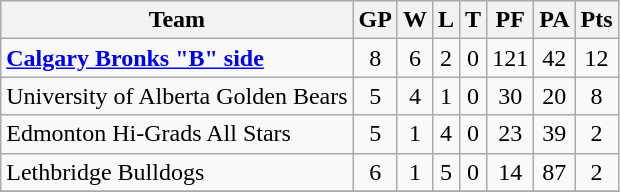<table class="wikitable">
<tr>
<th>Team</th>
<th>GP</th>
<th>W</th>
<th>L</th>
<th>T</th>
<th>PF</th>
<th>PA</th>
<th>Pts</th>
</tr>
<tr align="center">
<td align="left"><strong><a href='#'>Calgary Bronks "B" side</a></strong></td>
<td>8</td>
<td>6</td>
<td>2</td>
<td>0</td>
<td>121</td>
<td>42</td>
<td>12</td>
</tr>
<tr align="center">
<td align="left">University of Alberta Golden Bears</td>
<td>5</td>
<td>4</td>
<td>1</td>
<td>0</td>
<td>30</td>
<td>20</td>
<td>8</td>
</tr>
<tr align="center">
<td align="left">Edmonton Hi-Grads All Stars</td>
<td>5</td>
<td>1</td>
<td>4</td>
<td>0</td>
<td>23</td>
<td>39</td>
<td>2</td>
</tr>
<tr align="center">
<td align="left">Lethbridge Bulldogs</td>
<td>6</td>
<td>1</td>
<td>5</td>
<td>0</td>
<td>14</td>
<td>87</td>
<td>2</td>
</tr>
<tr align="center">
</tr>
</table>
